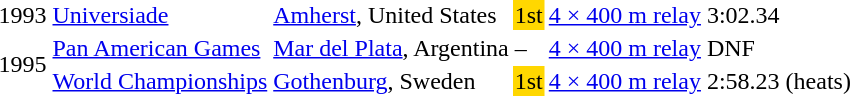<table>
<tr>
<td>1993</td>
<td><a href='#'>Universiade</a></td>
<td><a href='#'>Amherst</a>, United States</td>
<td bgcolor=gold>1st</td>
<td><a href='#'>4 × 400 m relay</a></td>
<td>3:02.34</td>
</tr>
<tr>
<td rowspan=2>1995</td>
<td><a href='#'>Pan American Games</a></td>
<td><a href='#'>Mar del Plata</a>, Argentina</td>
<td>–</td>
<td><a href='#'>4 × 400 m relay</a></td>
<td>DNF</td>
</tr>
<tr>
<td><a href='#'>World Championships</a></td>
<td><a href='#'>Gothenburg</a>, Sweden</td>
<td bgcolor=gold>1st</td>
<td><a href='#'>4 × 400 m relay</a></td>
<td>2:58.23 (heats)</td>
</tr>
</table>
